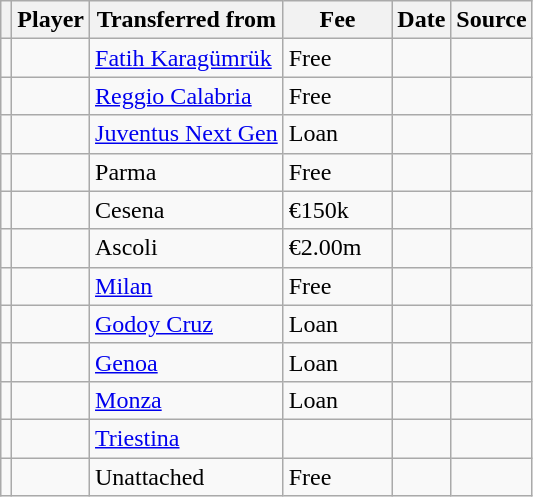<table class="wikitable plainrowheaders sortable">
<tr>
<th></th>
<th scope="col">Player</th>
<th>Transferred from</th>
<th style="width: 65px;">Fee</th>
<th scope="col">Date</th>
<th scope="col">Source</th>
</tr>
<tr>
<td align="center"></td>
<td></td>
<td> <a href='#'>Fatih Karagümrük</a></td>
<td>Free</td>
<td></td>
<td></td>
</tr>
<tr>
<td align="center"></td>
<td></td>
<td> <a href='#'>Reggio Calabria</a></td>
<td>Free</td>
<td></td>
<td></td>
</tr>
<tr>
<td align="center"></td>
<td></td>
<td> <a href='#'>Juventus Next Gen</a></td>
<td>Loan</td>
<td></td>
<td></td>
</tr>
<tr>
<td align="center"></td>
<td></td>
<td> Parma</td>
<td>Free</td>
<td></td>
<td></td>
</tr>
<tr>
<td align="center"></td>
<td></td>
<td> Cesena</td>
<td>€150k</td>
<td></td>
<td></td>
</tr>
<tr>
<td align="center"></td>
<td></td>
<td> Ascoli</td>
<td>€2.00m</td>
<td></td>
<td></td>
</tr>
<tr>
<td align="center"></td>
<td></td>
<td> <a href='#'>Milan</a></td>
<td>Free</td>
<td></td>
<td></td>
</tr>
<tr>
<td align="center"></td>
<td></td>
<td> <a href='#'>Godoy Cruz</a></td>
<td>Loan</td>
<td></td>
<td></td>
</tr>
<tr>
<td align="center"></td>
<td></td>
<td> <a href='#'>Genoa</a></td>
<td>Loan</td>
<td></td>
<td></td>
</tr>
<tr>
<td align="center"></td>
<td></td>
<td> <a href='#'>Monza</a></td>
<td>Loan</td>
<td></td>
<td></td>
</tr>
<tr>
<td align="center"></td>
<td></td>
<td> <a href='#'>Triestina</a></td>
<td></td>
<td></td>
<td></td>
</tr>
<tr>
<td align="center"></td>
<td></td>
<td>Unattached</td>
<td>Free</td>
<td></td>
<td></td>
</tr>
</table>
